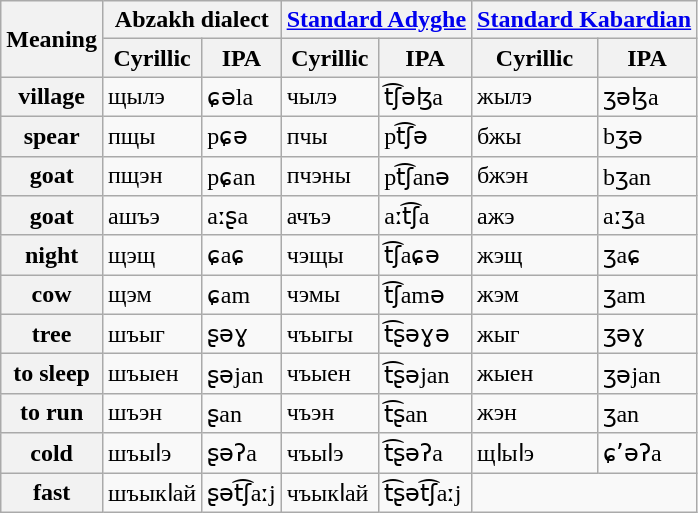<table class="wikitable">
<tr>
<th rowspan=2>Meaning</th>
<th colspan=2>Abzakh dialect</th>
<th colspan=2><a href='#'>Standard Adyghe</a></th>
<th colspan=2><a href='#'>Standard Kabardian</a></th>
</tr>
<tr>
<th>Cyrillic</th>
<th>IPA</th>
<th>Cyrillic</th>
<th>IPA</th>
<th>Cyrillic</th>
<th>IPA</th>
</tr>
<tr>
<th>village</th>
<td>щылэ</td>
<td>ɕəla</td>
<td>чылэ</td>
<td>t͡ʃəɮa</td>
<td>жылэ</td>
<td>ʒəɮa</td>
</tr>
<tr>
<th>spear</th>
<td>пщы</td>
<td>pɕə</td>
<td>пчы</td>
<td>pt͡ʃə</td>
<td>бжы</td>
<td>bʒə</td>
</tr>
<tr>
<th>goat</th>
<td>пщэн</td>
<td>pɕan</td>
<td>пчэны</td>
<td>pt͡ʃanə</td>
<td>бжэн</td>
<td>bʒan</td>
</tr>
<tr>
<th>goat</th>
<td>ашъэ</td>
<td>aːʂa</td>
<td>ачъэ</td>
<td>aːt͡ʃa</td>
<td>ажэ</td>
<td>aːʒa</td>
</tr>
<tr>
<th>night</th>
<td>щэщ</td>
<td>ɕaɕ</td>
<td>чэщы</td>
<td>t͡ʃaɕə</td>
<td>жэщ</td>
<td>ʒaɕ</td>
</tr>
<tr>
<th>cow</th>
<td>щэм</td>
<td>ɕam</td>
<td>чэмы</td>
<td>t͡ʃamə</td>
<td>жэм</td>
<td>ʒam</td>
</tr>
<tr>
<th>tree</th>
<td>шъыг</td>
<td>ʂəɣ</td>
<td>чъыгы</td>
<td>t͡ʂəɣə</td>
<td>жыг</td>
<td>ʒəɣ</td>
</tr>
<tr>
<th>to sleep</th>
<td>шъыен</td>
<td>ʂəjan</td>
<td>чъыен</td>
<td>t͡ʂəjan</td>
<td>жыен</td>
<td>ʒəjan</td>
</tr>
<tr>
<th>to run</th>
<td>шъэн</td>
<td>ʂan</td>
<td>чъэн</td>
<td>t͡ʂan</td>
<td>жэн</td>
<td>ʒan</td>
</tr>
<tr>
<th>cold</th>
<td>шъыӏэ</td>
<td>ʂəʔa</td>
<td>чъыӏэ</td>
<td>t͡ʂəʔa</td>
<td>щӏыӏэ</td>
<td>ɕʼəʔa</td>
</tr>
<tr>
<th>fast</th>
<td>шъыкӏай</td>
<td>ʂət͡ʃaːj</td>
<td>чъыкӏай</td>
<td>t͡ʂət͡ʃaːj</td>
</tr>
</table>
